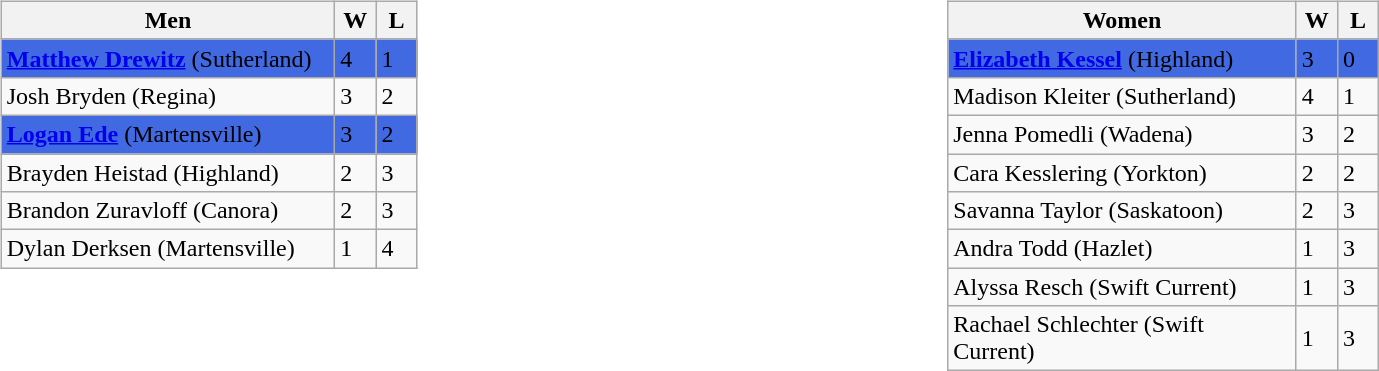<table>
<tr>
<td valign=top width=20%><br><table class=wikitable>
<tr>
<th width=215>Men</th>
<th width=20>W</th>
<th width=20>L</th>
</tr>
<tr bgcolor=#4169E1>
<td><strong><a href='#'>Matthew Drewitz</a></strong> (Sutherland)</td>
<td>4</td>
<td>1</td>
</tr>
<tr>
<td>Josh Bryden (Regina)</td>
<td>3</td>
<td>2</td>
</tr>
<tr bgcolor=#4169E1>
<td><strong><a href='#'>Logan Ede</a></strong> (Martensville)</td>
<td>3</td>
<td>2</td>
</tr>
<tr>
<td>Brayden Heistad (Highland)</td>
<td>2</td>
<td>3</td>
</tr>
<tr>
<td>Brandon Zuravloff (Canora)</td>
<td>2</td>
<td>3</td>
</tr>
<tr>
<td>Dylan Derksen (Martensville)</td>
<td>1</td>
<td>4</td>
</tr>
</table>
</td>
<td valign=top width=20%><br><table class=wikitable>
<tr>
<th width=225>Women</th>
<th width=20>W</th>
<th width=20>L</th>
</tr>
<tr bgcolor=#4169E1>
<td><strong><a href='#'>Elizabeth Kessel</a></strong> (Highland)</td>
<td>3</td>
<td>0</td>
</tr>
<tr>
<td>Madison Kleiter (Sutherland)</td>
<td>4</td>
<td>1</td>
</tr>
<tr>
<td>Jenna Pomedli (Wadena)</td>
<td>3</td>
<td>2</td>
</tr>
<tr>
<td>Cara Kesslering (Yorkton)</td>
<td>2</td>
<td>2</td>
</tr>
<tr>
<td>Savanna Taylor (Saskatoon)</td>
<td>2</td>
<td>3</td>
</tr>
<tr>
<td>Andra Todd (Hazlet)</td>
<td>1</td>
<td>3</td>
</tr>
<tr>
<td>Alyssa Resch (Swift Current)</td>
<td>1</td>
<td>3</td>
</tr>
<tr>
<td>Rachael Schlechter (Swift Current)</td>
<td>1</td>
<td>3</td>
</tr>
</table>
</td>
</tr>
</table>
